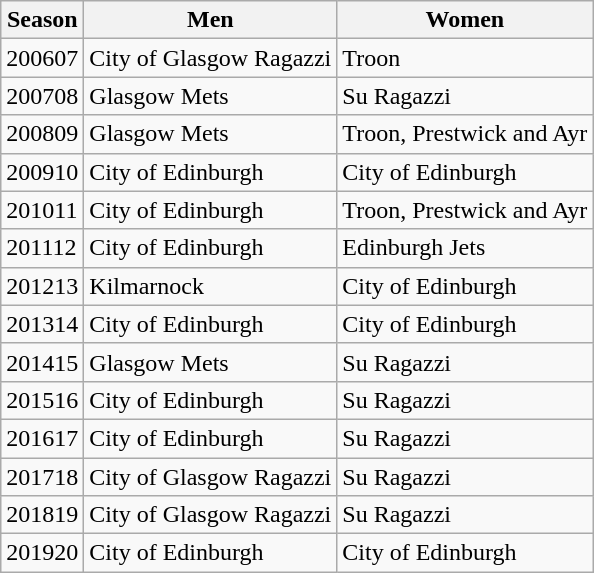<table class="wikitable sortable mw-collapsible mw-collapsed">
<tr>
<th>Season</th>
<th>Men</th>
<th>Women</th>
</tr>
<tr>
<td>200607</td>
<td>City of Glasgow Ragazzi</td>
<td>Troon</td>
</tr>
<tr>
<td>200708</td>
<td>Glasgow Mets</td>
<td>Su Ragazzi</td>
</tr>
<tr>
<td>200809</td>
<td>Glasgow Mets</td>
<td>Troon, Prestwick and Ayr</td>
</tr>
<tr>
<td>200910</td>
<td>City of Edinburgh</td>
<td>City of Edinburgh</td>
</tr>
<tr>
<td>201011</td>
<td>City of Edinburgh</td>
<td>Troon, Prestwick and Ayr</td>
</tr>
<tr>
<td>201112</td>
<td>City of Edinburgh</td>
<td>Edinburgh Jets</td>
</tr>
<tr>
<td>201213</td>
<td>Kilmarnock</td>
<td>City of Edinburgh</td>
</tr>
<tr>
<td>201314</td>
<td>City of Edinburgh</td>
<td>City of Edinburgh</td>
</tr>
<tr>
<td>201415</td>
<td>Glasgow Mets</td>
<td>Su Ragazzi</td>
</tr>
<tr>
<td>201516</td>
<td>City of Edinburgh</td>
<td>Su Ragazzi</td>
</tr>
<tr>
<td>201617</td>
<td>City of Edinburgh</td>
<td>Su Ragazzi</td>
</tr>
<tr>
<td>201718</td>
<td>City of Glasgow Ragazzi</td>
<td>Su Ragazzi</td>
</tr>
<tr>
<td>201819</td>
<td>City of Glasgow Ragazzi</td>
<td>Su Ragazzi</td>
</tr>
<tr>
<td>201920</td>
<td>City of Edinburgh</td>
<td>City of Edinburgh</td>
</tr>
</table>
